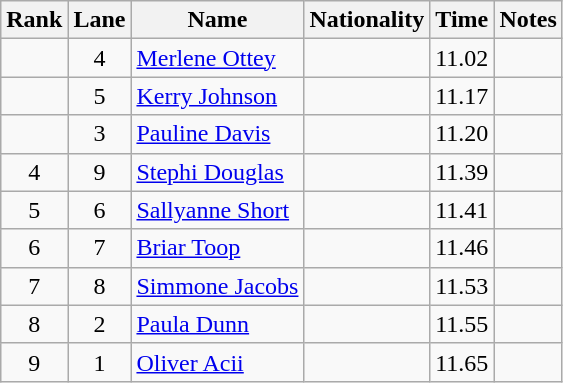<table class="wikitable sortable" style=" text-align:center">
<tr>
<th>Rank</th>
<th>Lane</th>
<th>Name</th>
<th>Nationality</th>
<th>Time</th>
<th>Notes</th>
</tr>
<tr>
<td></td>
<td>4</td>
<td align=left><a href='#'>Merlene Ottey</a></td>
<td align=left></td>
<td>11.02</td>
<td></td>
</tr>
<tr>
<td></td>
<td>5</td>
<td align=left><a href='#'>Kerry Johnson</a></td>
<td align=left></td>
<td>11.17</td>
<td></td>
</tr>
<tr>
<td></td>
<td>3</td>
<td align=left><a href='#'>Pauline Davis</a></td>
<td align=left></td>
<td>11.20</td>
<td></td>
</tr>
<tr>
<td>4</td>
<td>9</td>
<td align=left><a href='#'>Stephi Douglas</a></td>
<td align=left></td>
<td>11.39</td>
<td></td>
</tr>
<tr>
<td>5</td>
<td>6</td>
<td align=left><a href='#'>Sallyanne Short</a></td>
<td align=left></td>
<td>11.41</td>
<td></td>
</tr>
<tr>
<td>6</td>
<td>7</td>
<td align=left><a href='#'>Briar Toop</a></td>
<td align=left></td>
<td>11.46</td>
<td></td>
</tr>
<tr>
<td>7</td>
<td>8</td>
<td align=left><a href='#'>Simmone Jacobs</a></td>
<td align=left></td>
<td>11.53</td>
<td></td>
</tr>
<tr>
<td>8</td>
<td>2</td>
<td align=left><a href='#'>Paula Dunn</a></td>
<td align=left></td>
<td>11.55</td>
<td></td>
</tr>
<tr>
<td>9</td>
<td>1</td>
<td align=left><a href='#'>Oliver Acii</a></td>
<td align=left></td>
<td>11.65</td>
<td></td>
</tr>
</table>
